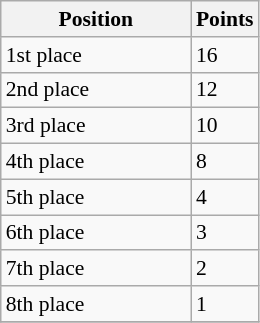<table class="wikitable" style="font-size: 90%">
<tr>
<th width=120>Position</th>
<th width=20>Points</th>
</tr>
<tr>
<td>1st place</td>
<td>16</td>
</tr>
<tr>
<td>2nd place</td>
<td>12</td>
</tr>
<tr>
<td>3rd place</td>
<td>10</td>
</tr>
<tr>
<td>4th place</td>
<td>8</td>
</tr>
<tr>
<td>5th place</td>
<td>4</td>
</tr>
<tr>
<td>6th place</td>
<td>3</td>
</tr>
<tr>
<td>7th place</td>
<td>2</td>
</tr>
<tr>
<td>8th place</td>
<td>1</td>
</tr>
<tr>
</tr>
</table>
